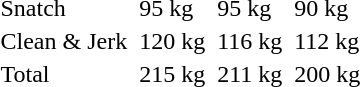<table>
<tr>
<td>Snatch</td>
<td></td>
<td>95 kg</td>
<td></td>
<td>95 kg</td>
<td></td>
<td>90 kg</td>
</tr>
<tr>
<td>Clean & Jerk</td>
<td></td>
<td>120 kg</td>
<td></td>
<td>116 kg</td>
<td></td>
<td>112 kg</td>
</tr>
<tr>
<td>Total</td>
<td></td>
<td>215 kg</td>
<td></td>
<td>211 kg</td>
<td></td>
<td>200 kg</td>
</tr>
</table>
